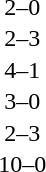<table cellspacing=1 width=70%>
<tr>
<th width=25%></th>
<th width=30%></th>
<th width=15%></th>
<th width=30%></th>
</tr>
<tr>
<td></td>
<td align=right></td>
<td align=center>2–0</td>
<td></td>
</tr>
<tr>
<td></td>
<td align=right></td>
<td align=center>2–3</td>
<td></td>
</tr>
<tr>
<td></td>
<td align=right></td>
<td align=center>4–1</td>
<td></td>
</tr>
<tr>
<td></td>
<td align=right></td>
<td align=center>3–0</td>
<td></td>
</tr>
<tr>
<td></td>
<td align=right></td>
<td align=center>2–3</td>
<td></td>
</tr>
<tr>
<td></td>
<td align=right></td>
<td align=center>10–0</td>
<td></td>
</tr>
</table>
